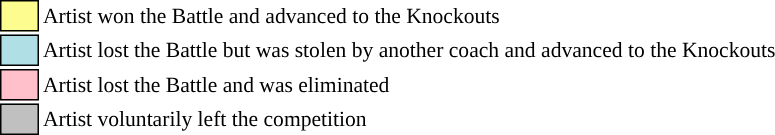<table class="toccolours" style="font-size: 90%; white-space: nowrap;”">
<tr>
<td style="background:#fdfc8f; border:1px solid black;">      </td>
<td>Artist won the Battle and advanced to the Knockouts</td>
</tr>
<tr>
<td style="background:#b0e0e6; border:1px solid black;">      </td>
<td>Artist lost the Battle but was stolen by another coach and advanced to the Knockouts</td>
</tr>
<tr>
<td style="background:pink; border:1px solid black;">      </td>
<td>Artist lost the Battle and was eliminated</td>
</tr>
<tr>
<td style="background:silver; border:1px solid black;">      </td>
<td>Artist voluntarily left the competition</td>
</tr>
</table>
